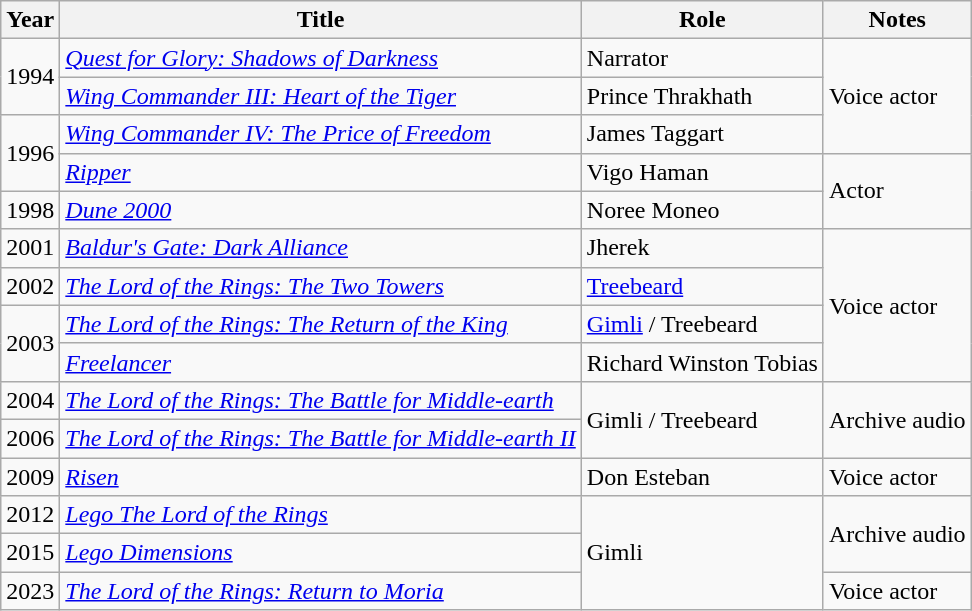<table class="wikitable sortable">
<tr>
<th>Year</th>
<th>Title</th>
<th>Role</th>
<th>Notes</th>
</tr>
<tr>
<td rowspan=2>1994</td>
<td><em><a href='#'>Quest for Glory: Shadows of Darkness</a></em></td>
<td>Narrator</td>
<td rowspan=3>Voice actor</td>
</tr>
<tr>
<td><em><a href='#'>Wing Commander III: Heart of the Tiger</a></em></td>
<td>Prince Thrakhath</td>
</tr>
<tr>
<td rowspan=2>1996</td>
<td><em><a href='#'>Wing Commander IV: The Price of Freedom</a></em></td>
<td>James Taggart</td>
</tr>
<tr>
<td><em><a href='#'>Ripper</a></em></td>
<td>Vigo Haman</td>
<td rowspan=2>Actor</td>
</tr>
<tr>
<td>1998</td>
<td><em><a href='#'>Dune 2000</a></em></td>
<td>Noree Moneo</td>
</tr>
<tr>
<td>2001</td>
<td><em><a href='#'>Baldur's Gate: Dark Alliance</a></em></td>
<td>Jherek</td>
<td rowspan="4">Voice actor</td>
</tr>
<tr>
<td>2002</td>
<td data-sort-value="Lord of the Rings: The Two Towers, The"><em><a href='#'>The Lord of the Rings: The Two Towers</a></em></td>
<td><a href='#'>Treebeard</a></td>
</tr>
<tr>
<td rowspan=2>2003</td>
<td data-sort-value="Lord of the Rings: The Return of the King, The"><em><a href='#'>The Lord of the Rings: The Return of the King</a></em></td>
<td><a href='#'>Gimli</a> / Treebeard</td>
</tr>
<tr>
<td><em><a href='#'>Freelancer</a></em></td>
<td>Richard Winston Tobias</td>
</tr>
<tr>
<td>2004</td>
<td data-sort-value="Lord of the Rings: The Battle for Middle-earth, The"><em><a href='#'>The Lord of the Rings: The Battle for Middle-earth</a></em></td>
<td rowspan="2">Gimli / Treebeard</td>
<td rowspan="2">Archive audio</td>
</tr>
<tr>
<td>2006</td>
<td data-sort-value="Lord of the Rings: The Battle for Middle-earth II, The"><em><a href='#'>The Lord of the Rings: The Battle for Middle-earth II</a></em></td>
</tr>
<tr>
<td>2009</td>
<td><em><a href='#'>Risen</a></em></td>
<td>Don Esteban</td>
<td>Voice actor</td>
</tr>
<tr>
<td>2012</td>
<td><em><a href='#'>Lego The Lord of the Rings</a></em></td>
<td rowspan="3">Gimli</td>
<td rowspan="2">Archive audio</td>
</tr>
<tr>
<td>2015</td>
<td><em><a href='#'>Lego Dimensions</a></em></td>
</tr>
<tr>
<td>2023</td>
<td><em><a href='#'>The Lord of the Rings: Return to Moria</a></em></td>
<td>Voice actor</td>
</tr>
</table>
